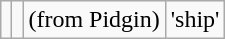<table class="wikitable">
<tr>
<td></td>
<td></td>
<td> (from Pidgin)</td>
<td>'ship'</td>
</tr>
</table>
